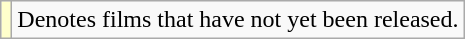<table class="wikitable">
<tr>
<td style="background:#FFFFCC;"></td>
<td>Denotes films that have not yet been released.</td>
</tr>
</table>
